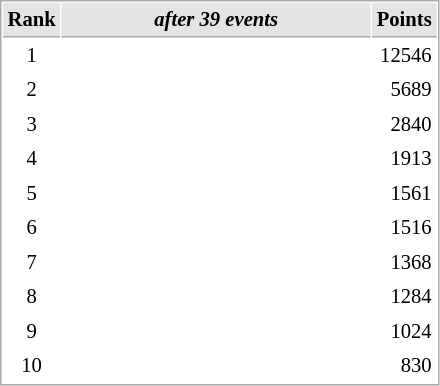<table cellspacing="1" cellpadding="3" style="border:1px solid #AAAAAA;font-size:86%">
<tr style="background-color: #E4E4E4;">
<th style="border-bottom:1px solid #AAAAAA" width=10>Rank</th>
<th style="border-bottom:1px solid #AAAAAA" width=200><em>after 39 events</em></th>
<th style="border-bottom:1px solid #AAAAAA" width=20 align=right>Points</th>
</tr>
<tr>
<td align=center>1</td>
<td></td>
<td align=right>12546</td>
</tr>
<tr>
<td align=center>2</td>
<td></td>
<td align=right>5689</td>
</tr>
<tr>
<td align=center>3</td>
<td></td>
<td align=right>2840</td>
</tr>
<tr>
<td align=center>4</td>
<td></td>
<td align=right>1913</td>
</tr>
<tr>
<td align=center>5</td>
<td></td>
<td align=right>1561</td>
</tr>
<tr>
<td align=center>6</td>
<td></td>
<td align=right>1516</td>
</tr>
<tr>
<td align=center>7</td>
<td></td>
<td align=right>1368</td>
</tr>
<tr>
<td align=center>8</td>
<td></td>
<td align=right>1284</td>
</tr>
<tr>
<td align=center>9</td>
<td></td>
<td align=right>1024</td>
</tr>
<tr>
<td align=center>10</td>
<td></td>
<td align=right>830</td>
</tr>
</table>
